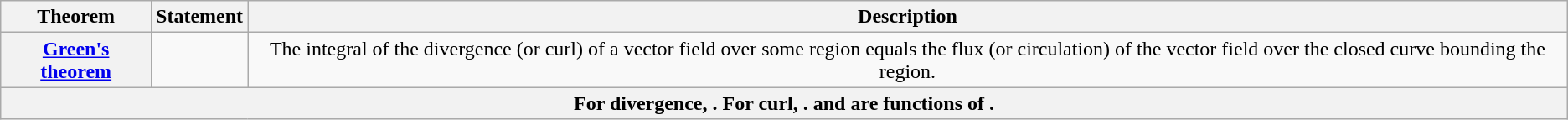<table class="wikitable" style="text-align:center">
<tr>
<th scope="col">Theorem</th>
<th scope="col">Statement</th>
<th scope="col">Description</th>
</tr>
<tr>
<th scope="row"><a href='#'>Green's theorem</a></th>
<td></td>
<td>The integral of the divergence (or curl) of a vector field over some region  equals the flux (or circulation) of the vector field over the closed curve bounding the region.</td>
</tr>
<tr>
<th scope="row" colspan=5>For divergence, . For curl, .  and  are functions of .</th>
</tr>
</table>
